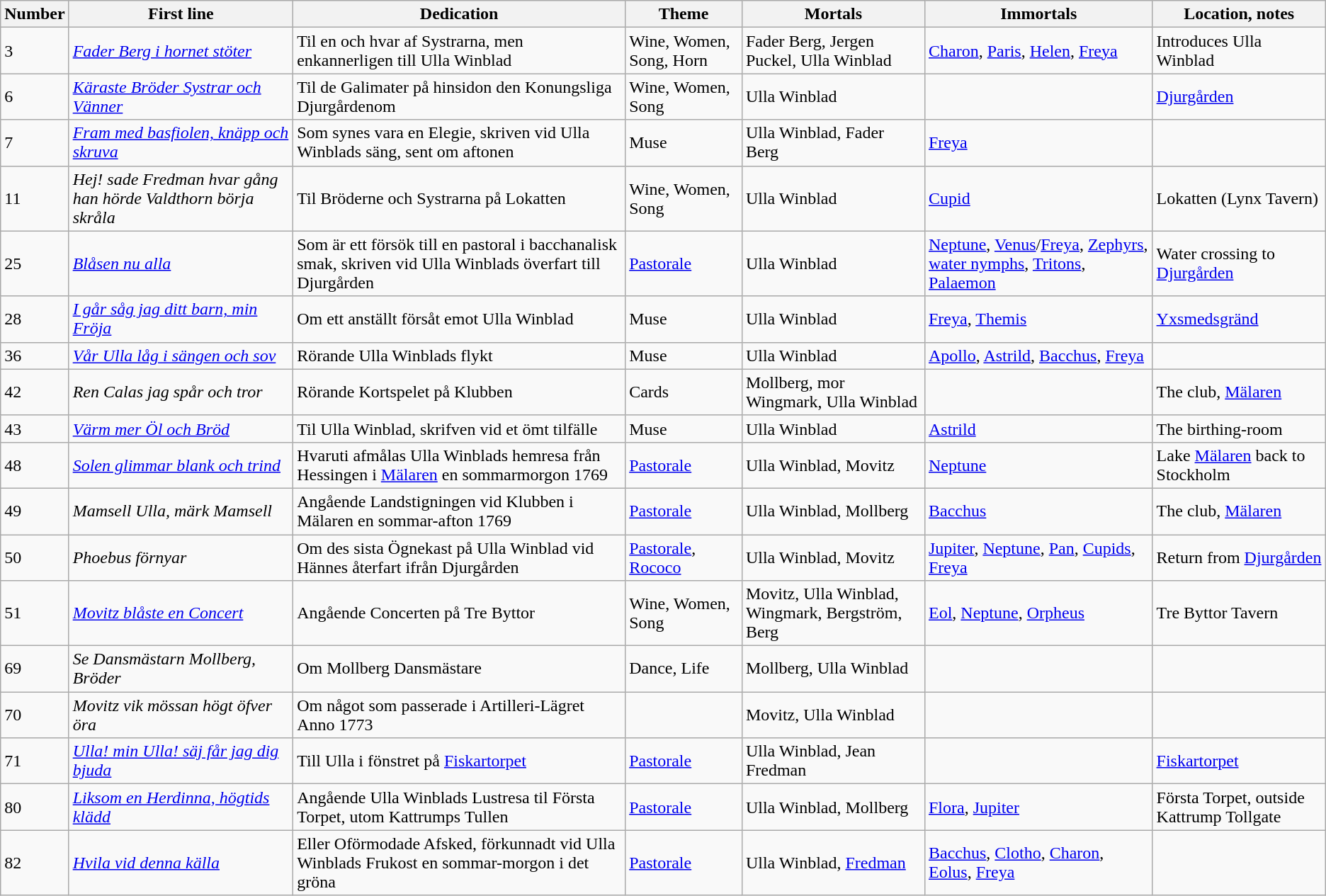<table class="wikitable sortable">
<tr>
<th>Number</th>
<th>First line</th>
<th>Dedication</th>
<th>Theme</th>
<th>Mortals</th>
<th>Immortals</th>
<th>Location, notes</th>
</tr>
<tr>
<td>3</td>
<td><em><a href='#'>Fader Berg i hornet stöter</a></em></td>
<td>Til en och hvar af Systrarna, men enkannerligen till Ulla Winblad</td>
<td>Wine, Women, Song, Horn</td>
<td>Fader Berg, Jergen Puckel, Ulla Winblad</td>
<td><a href='#'>Charon</a>, <a href='#'>Paris</a>, <a href='#'>Helen</a>, <a href='#'>Freya</a></td>
<td>Introduces Ulla Winblad</td>
</tr>
<tr>
<td>6</td>
<td><em><a href='#'>Käraste Bröder Systrar och Vänner</a></em></td>
<td>Til de Galimater på hinsidon den Konungsliga Djurgårdenom</td>
<td>Wine, Women, Song</td>
<td>Ulla Winblad</td>
<td></td>
<td><a href='#'>Djurgården</a></td>
</tr>
<tr>
<td>7</td>
<td><em><a href='#'>Fram med basfiolen, knäpp och skruva</a></em></td>
<td>Som synes vara en Elegie, skriven vid Ulla Winblads säng, sent om aftonen</td>
<td>Muse</td>
<td>Ulla Winblad, Fader Berg</td>
<td><a href='#'>Freya</a></td>
<td></td>
</tr>
<tr>
<td>11</td>
<td><em>Hej! sade Fredman hvar gång han hörde Valdthorn börja skråla</em></td>
<td>Til Bröderne och Systrarna på Lokatten</td>
<td>Wine, Women, Song</td>
<td>Ulla Winblad</td>
<td><a href='#'>Cupid</a></td>
<td>Lokatten (Lynx Tavern)</td>
</tr>
<tr>
<td>25</td>
<td><em><a href='#'>Blåsen nu alla</a></em></td>
<td>Som är ett försök till en pastoral i bacchanalisk smak, skriven vid Ulla Winblads överfart till Djurgården</td>
<td><a href='#'>Pastorale</a></td>
<td>Ulla Winblad</td>
<td><a href='#'>Neptune</a>, <a href='#'>Venus</a>/<a href='#'>Freya</a>, <a href='#'>Zephyrs</a>, <a href='#'>water nymphs</a>, <a href='#'>Tritons</a>, <a href='#'>Palaemon</a></td>
<td>Water crossing to <a href='#'>Djurgården</a></td>
</tr>
<tr>
<td>28</td>
<td><em><a href='#'>I går såg jag ditt barn, min Fröja</a></em></td>
<td>Om ett anställt försåt emot Ulla Winblad</td>
<td>Muse</td>
<td>Ulla Winblad</td>
<td><a href='#'>Freya</a>, <a href='#'>Themis</a></td>
<td><a href='#'>Yxsmedsgränd</a></td>
</tr>
<tr>
<td>36</td>
<td><em><a href='#'>Vår Ulla låg i sängen och sov</a></em></td>
<td>Rörande Ulla Winblads flykt</td>
<td>Muse</td>
<td>Ulla Winblad</td>
<td><a href='#'>Apollo</a>, <a href='#'>Astrild</a>, <a href='#'>Bacchus</a>, <a href='#'>Freya</a></td>
<td></td>
</tr>
<tr>
<td>42</td>
<td><em>Ren Calas jag spår och tror</em></td>
<td>Rörande Kortspelet på Klubben</td>
<td>Cards</td>
<td>Mollberg, mor Wingmark, Ulla Winblad</td>
<td></td>
<td>The club, <a href='#'>Mälaren</a></td>
</tr>
<tr>
<td>43</td>
<td><em><a href='#'>Värm mer Öl och Bröd</a></em></td>
<td>Til Ulla Winblad, skrifven vid et ömt tilfälle</td>
<td>Muse</td>
<td>Ulla Winblad</td>
<td><a href='#'>Astrild</a></td>
<td>The birthing-room</td>
</tr>
<tr>
<td>48</td>
<td><em><a href='#'>Solen glimmar blank och trind</a></em></td>
<td>Hvaruti afmålas Ulla Winblads hemresa från Hessingen i <a href='#'>Mälaren</a> en sommarmorgon 1769</td>
<td><a href='#'>Pastorale</a></td>
<td>Ulla Winblad, Movitz</td>
<td><a href='#'>Neptune</a></td>
<td>Lake <a href='#'>Mälaren</a> back to Stockholm</td>
</tr>
<tr>
<td>49</td>
<td><em>Mamsell Ulla, märk Mamsell</em></td>
<td>Angående Landstigningen vid Klubben i Mälaren en sommar-afton 1769</td>
<td><a href='#'>Pastorale</a></td>
<td>Ulla Winblad, Mollberg</td>
<td><a href='#'>Bacchus</a></td>
<td>The club, <a href='#'>Mälaren</a></td>
</tr>
<tr>
<td>50</td>
<td><em>Phoebus förnyar</em></td>
<td>Om des sista Ögnekast på Ulla Winblad vid Hännes återfart ifrån Djurgården</td>
<td><a href='#'>Pastorale</a>, <a href='#'>Rococo</a></td>
<td>Ulla Winblad, Movitz</td>
<td><a href='#'>Jupiter</a>, <a href='#'>Neptune</a>, <a href='#'>Pan</a>, <a href='#'>Cupids</a>, <a href='#'>Freya</a></td>
<td>Return from <a href='#'>Djurgården</a></td>
</tr>
<tr>
<td>51</td>
<td><em><a href='#'>Movitz blåste en Concert</a></em></td>
<td>Angående Concerten på Tre Byttor</td>
<td>Wine, Women, Song</td>
<td>Movitz, Ulla Winblad, Wingmark, Bergström, Berg</td>
<td><a href='#'>Eol</a>, <a href='#'>Neptune</a>, <a href='#'>Orpheus</a></td>
<td>Tre Byttor Tavern</td>
</tr>
<tr>
<td>69</td>
<td><em>Se Dansmästarn Mollberg, Bröder</em></td>
<td>Om Mollberg Dansmästare</td>
<td>Dance, Life</td>
<td>Mollberg, Ulla Winblad</td>
<td></td>
<td></td>
</tr>
<tr>
<td>70</td>
<td><em>Movitz vik mössan högt öfver öra</em></td>
<td>Om något som passerade i Artilleri-Lägret Anno 1773</td>
<td></td>
<td>Movitz, Ulla Winblad</td>
<td></td>
<td></td>
</tr>
<tr>
<td>71</td>
<td><em><a href='#'>Ulla! min Ulla! säj får jag dig bjuda</a></em></td>
<td>Till Ulla i fönstret på <a href='#'>Fiskartorpet</a></td>
<td><a href='#'>Pastorale</a></td>
<td>Ulla Winblad, Jean Fredman</td>
<td></td>
<td><a href='#'>Fiskartorpet</a></td>
</tr>
<tr>
<td>80</td>
<td><em><a href='#'>Liksom en Herdinna, högtids klädd</a></em></td>
<td>Angående Ulla Winblads Lustresa til Första Torpet, utom Kattrumps Tullen</td>
<td><a href='#'>Pastorale</a></td>
<td>Ulla Winblad, Mollberg</td>
<td><a href='#'>Flora</a>, <a href='#'>Jupiter</a></td>
<td>Första Torpet, outside Kattrump Tollgate</td>
</tr>
<tr>
<td>82</td>
<td><em><a href='#'>Hvila vid denna källa</a></em></td>
<td>Eller Oförmodade Afsked, förkunnadt vid Ulla Winblads Frukost en sommar-morgon i det gröna</td>
<td><a href='#'>Pastorale</a></td>
<td>Ulla Winblad, <a href='#'>Fredman</a></td>
<td><a href='#'>Bacchus</a>,  <a href='#'>Clotho</a>, <a href='#'>Charon</a>, <a href='#'>Eolus</a>, <a href='#'>Freya</a></td>
<td></td>
</tr>
</table>
